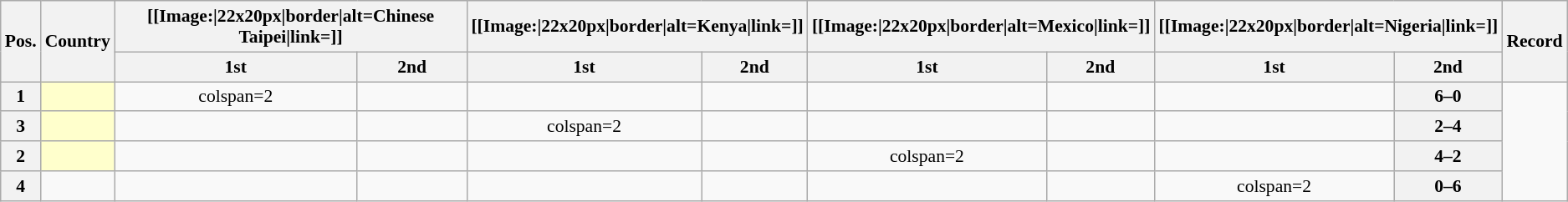<table class="wikitable sortable nowrap" style="text-align:center; font-size:0.9em;">
<tr>
<th rowspan="2">Pos.</th>
<th rowspan="2">Country</th>
<th colspan="2">[[Image:|22x20px|border|alt=Chinese Taipei|link=]]</th>
<th colspan="2">[[Image:|22x20px|border|alt=Kenya|link=]]</th>
<th colspan="2">[[Image:|22x20px|border|alt=Mexico|link=]]</th>
<th colspan="2">[[Image:|22x20px|border|alt=Nigeria|link=]]</th>
<th rowspan="2">Record</th>
</tr>
<tr>
<th>1st</th>
<th>2nd</th>
<th>1st</th>
<th>2nd</th>
<th>1st</th>
<th>2nd</th>
<th>1st</th>
<th>2nd</th>
</tr>
<tr>
<th>1</th>
<td style="text-align:left; background:#ffffcc;"></td>
<td>colspan=2 </td>
<td></td>
<td></td>
<td></td>
<td></td>
<td></td>
<td></td>
<th>6–0</th>
</tr>
<tr>
<th>3</th>
<td style="text-align:left; background:#ffffcc;"></td>
<td></td>
<td></td>
<td>colspan=2 </td>
<td></td>
<td></td>
<td></td>
<td></td>
<th>2–4</th>
</tr>
<tr>
<th>2</th>
<td style="text-align:left; background:#ffffcc;"></td>
<td></td>
<td></td>
<td></td>
<td></td>
<td>colspan=2 </td>
<td></td>
<td></td>
<th>4–2</th>
</tr>
<tr>
<th>4</th>
<td style="text-align:left;"></td>
<td></td>
<td></td>
<td></td>
<td></td>
<td></td>
<td></td>
<td>colspan=2 </td>
<th>0–6</th>
</tr>
</table>
